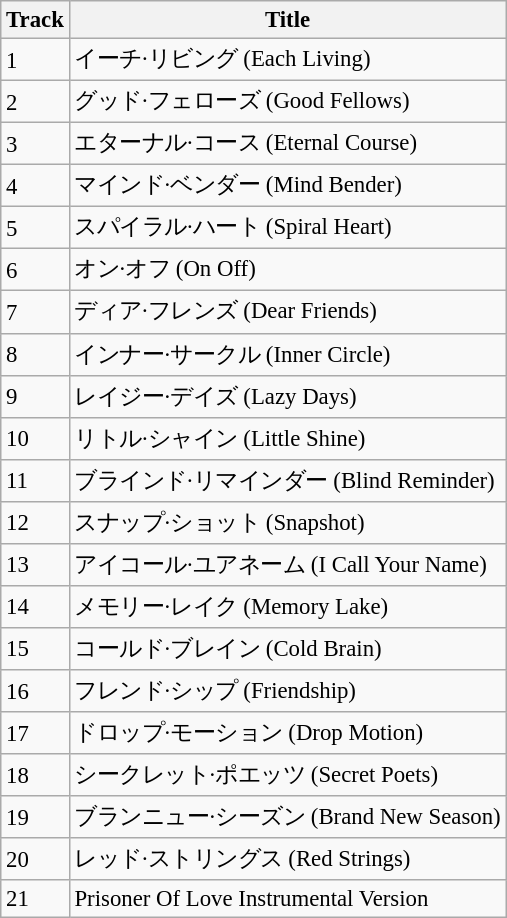<table class="wikitable" style="font-size: 95%;">
<tr>
<th>Track</th>
<th>Title</th>
</tr>
<tr>
<td>1</td>
<td>イーチ·リビング (Each Living)</td>
</tr>
<tr>
<td>2</td>
<td>グッド·フェローズ (Good Fellows)</td>
</tr>
<tr>
<td>3</td>
<td>エターナル·コース (Eternal Course)</td>
</tr>
<tr>
<td>4</td>
<td>マインド·ベンダー (Mind Bender)</td>
</tr>
<tr>
<td>5</td>
<td>スパイラル·ハート (Spiral Heart)</td>
</tr>
<tr>
<td>6</td>
<td>オン·オフ (On Off)</td>
</tr>
<tr>
<td>7</td>
<td>ディア·フレンズ (Dear Friends)</td>
</tr>
<tr>
<td>8</td>
<td>インナー·サークル (Inner Circle)</td>
</tr>
<tr>
<td>9</td>
<td>レイジー·デイズ (Lazy Days)</td>
</tr>
<tr>
<td>10</td>
<td>リトル·シャイン (Little Shine)</td>
</tr>
<tr>
<td>11</td>
<td>ブラインド·リマインダー (Blind Reminder)</td>
</tr>
<tr>
<td>12</td>
<td>スナップ·ショット (Snapshot)</td>
</tr>
<tr>
<td>13</td>
<td>アイコール·ユアネーム (I Call Your Name)</td>
</tr>
<tr>
<td>14</td>
<td>メモリー·レイク (Memory Lake)</td>
</tr>
<tr>
<td>15</td>
<td>コールド·ブレイン (Cold Brain)</td>
</tr>
<tr>
<td>16</td>
<td>フレンド·シップ (Friendship)</td>
</tr>
<tr>
<td>17</td>
<td>ドロップ·モーション (Drop Motion)</td>
</tr>
<tr>
<td>18</td>
<td>シークレット·ポエッツ (Secret Poets)</td>
</tr>
<tr>
<td>19</td>
<td>ブランニュー·シーズン (Brand New Season)</td>
</tr>
<tr>
<td>20</td>
<td>レッド·ストリングス (Red Strings)</td>
</tr>
<tr>
<td>21</td>
<td>Prisoner Of Love Instrumental Version</td>
</tr>
</table>
